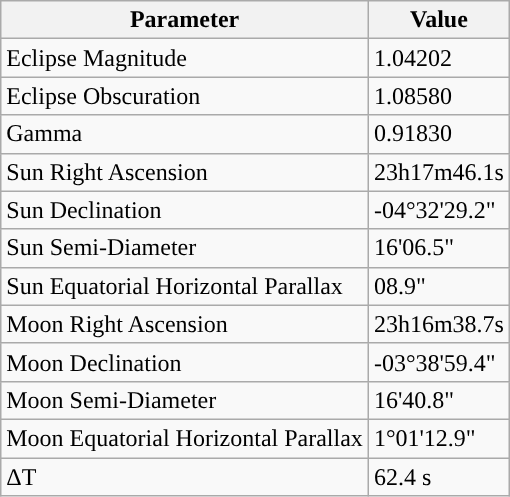<table class="wikitable">
<tr>
<th>Parameter</th>
<th>Value</th>
</tr>
<tr>
<td>Eclipse Magnitude</td>
<td>1.04202</td>
</tr>
<tr>
<td>Eclipse Obscuration</td>
<td>1.08580</td>
</tr>
<tr>
<td>Gamma</td>
<td>0.91830</td>
</tr>
<tr>
<td>Sun Right Ascension</td>
<td>23h17m46.1s</td>
</tr>
<tr>
<td>Sun Declination</td>
<td>-04°32'29.2"</td>
</tr>
<tr>
<td>Sun Semi-Diameter</td>
<td>16'06.5"</td>
</tr>
<tr>
<td>Sun Equatorial Horizontal Parallax</td>
<td>08.9"</td>
</tr>
<tr>
<td>Moon Right Ascension</td>
<td>23h16m38.7s</td>
</tr>
<tr>
<td>Moon Declination</td>
<td>-03°38'59.4"</td>
</tr>
<tr>
<td>Moon Semi-Diameter</td>
<td>16'40.8"</td>
</tr>
<tr>
<td>Moon Equatorial Horizontal Parallax</td>
<td>1°01'12.9"</td>
</tr>
<tr>
<td>ΔT</td>
<td>62.4 s</td>
</tr>
</table>
